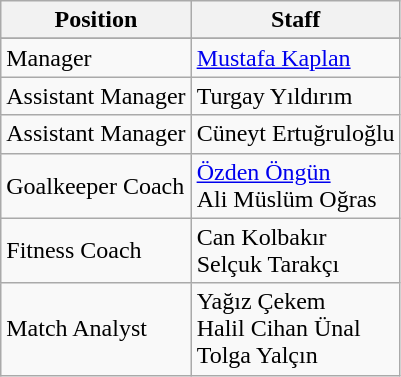<table class="wikitable">
<tr>
<th>Position</th>
<th>Staff</th>
</tr>
<tr>
</tr>
<tr>
<td>Manager</td>
<td> <a href='#'>Mustafa Kaplan</a></td>
</tr>
<tr>
<td>Assistant Manager</td>
<td> Turgay Yıldırım</td>
</tr>
<tr>
<td>Assistant Manager</td>
<td> Cüneyt Ertuğruloğlu</td>
</tr>
<tr>
<td>Goalkeeper Coach</td>
<td> <a href='#'>Özden Öngün</a> <br>  Ali Müslüm Oğras</td>
</tr>
<tr>
<td>Fitness Coach</td>
<td> Can Kolbakır <br>  Selçuk Tarakçı</td>
</tr>
<tr>
<td>Match Analyst</td>
<td> Yağız Çekem <br>  Halil Cihan Ünal <br>  Tolga Yalçın</td>
</tr>
</table>
